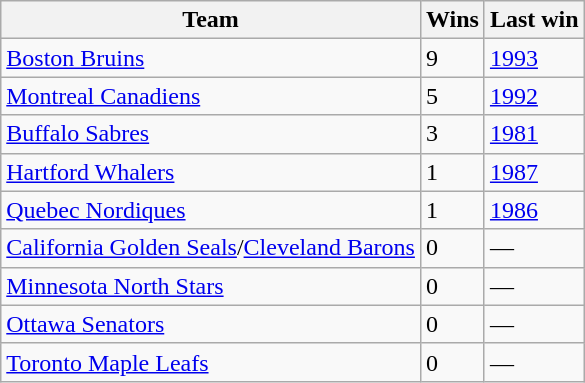<table class="wikitable">
<tr>
<th>Team</th>
<th>Wins</th>
<th>Last win</th>
</tr>
<tr>
<td><a href='#'>Boston Bruins</a></td>
<td>9</td>
<td><a href='#'>1993</a></td>
</tr>
<tr>
<td><a href='#'>Montreal Canadiens</a></td>
<td>5</td>
<td><a href='#'>1992</a></td>
</tr>
<tr>
<td><a href='#'>Buffalo Sabres</a></td>
<td>3</td>
<td><a href='#'>1981</a></td>
</tr>
<tr>
<td><a href='#'>Hartford Whalers</a></td>
<td>1</td>
<td><a href='#'>1987</a></td>
</tr>
<tr>
<td><a href='#'>Quebec Nordiques</a></td>
<td>1</td>
<td><a href='#'>1986</a></td>
</tr>
<tr>
<td><a href='#'>California Golden Seals</a>/<a href='#'>Cleveland Barons</a></td>
<td>0</td>
<td>—</td>
</tr>
<tr>
<td><a href='#'>Minnesota North Stars</a></td>
<td>0</td>
<td>—</td>
</tr>
<tr>
<td><a href='#'>Ottawa Senators</a></td>
<td>0</td>
<td>—</td>
</tr>
<tr>
<td><a href='#'>Toronto Maple Leafs</a></td>
<td>0</td>
<td>—</td>
</tr>
</table>
